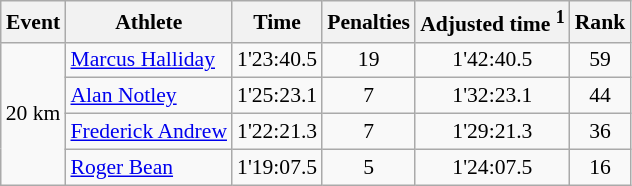<table class="wikitable" style="font-size:90%">
<tr>
<th>Event</th>
<th>Athlete</th>
<th>Time</th>
<th>Penalties</th>
<th>Adjusted time <sup>1</sup></th>
<th>Rank</th>
</tr>
<tr>
<td rowspan="4">20 km</td>
<td><a href='#'>Marcus Halliday</a></td>
<td align="center">1'23:40.5</td>
<td align="center">19</td>
<td align="center">1'42:40.5</td>
<td align="center">59</td>
</tr>
<tr>
<td><a href='#'>Alan Notley</a></td>
<td align="center">1'25:23.1</td>
<td align="center">7</td>
<td align="center">1'32:23.1</td>
<td align="center">44</td>
</tr>
<tr>
<td><a href='#'>Frederick Andrew</a></td>
<td align="center">1'22:21.3</td>
<td align="center">7</td>
<td align="center">1'29:21.3</td>
<td align="center">36</td>
</tr>
<tr>
<td><a href='#'>Roger Bean</a></td>
<td align="center">1'19:07.5</td>
<td align="center">5</td>
<td align="center">1'24:07.5</td>
<td align="center">16</td>
</tr>
</table>
